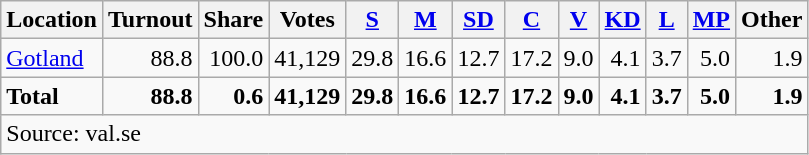<table class="wikitable sortable" style=text-align:right>
<tr>
<th>Location</th>
<th>Turnout</th>
<th>Share</th>
<th>Votes</th>
<th><a href='#'>S</a></th>
<th><a href='#'>M</a></th>
<th><a href='#'>SD</a></th>
<th><a href='#'>C</a></th>
<th><a href='#'>V</a></th>
<th><a href='#'>KD</a></th>
<th><a href='#'>L</a></th>
<th><a href='#'>MP</a></th>
<th>Other</th>
</tr>
<tr>
<td align=left><a href='#'>Gotland</a></td>
<td>88.8</td>
<td>100.0</td>
<td>41,129</td>
<td>29.8</td>
<td>16.6</td>
<td>12.7</td>
<td>17.2</td>
<td>9.0</td>
<td>4.1</td>
<td>3.7</td>
<td>5.0</td>
<td>1.9</td>
</tr>
<tr>
<td align=left><strong>Total</strong></td>
<td><strong>88.8</strong></td>
<td><strong>0.6</strong></td>
<td><strong>41,129</strong></td>
<td><strong>29.8</strong></td>
<td><strong>16.6</strong></td>
<td><strong>12.7</strong></td>
<td><strong>17.2</strong></td>
<td><strong>9.0</strong></td>
<td><strong>4.1</strong></td>
<td><strong>3.7</strong></td>
<td><strong>5.0</strong></td>
<td><strong>1.9</strong></td>
</tr>
<tr>
<td align=left colspan=13>Source: val.se</td>
</tr>
</table>
